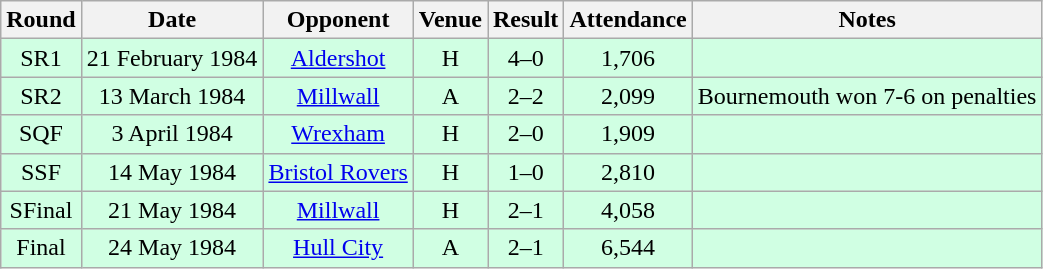<table class="wikitable" style="text-align:center">
<tr>
<th>Round</th>
<th>Date</th>
<th>Opponent</th>
<th>Venue</th>
<th>Result</th>
<th>Attendance</th>
<th>Notes</th>
</tr>
<tr style="background-color: #d0ffe3;">
<td>SR1</td>
<td>21 February 1984</td>
<td><a href='#'>Aldershot</a></td>
<td>H</td>
<td>4–0</td>
<td>1,706</td>
<td></td>
</tr>
<tr style="background-color: #d0ffe3;">
<td>SR2</td>
<td>13 March 1984</td>
<td><a href='#'>Millwall</a></td>
<td>A</td>
<td>2–2</td>
<td>2,099</td>
<td>Bournemouth won 7-6 on penalties</td>
</tr>
<tr style="background-color: #d0ffe3;">
<td>SQF</td>
<td>3 April 1984</td>
<td><a href='#'>Wrexham</a></td>
<td>H</td>
<td>2–0</td>
<td>1,909</td>
<td></td>
</tr>
<tr style="background-color: #d0ffe3;">
<td>SSF</td>
<td>14 May 1984</td>
<td><a href='#'>Bristol Rovers</a></td>
<td>H</td>
<td>1–0</td>
<td>2,810</td>
<td></td>
</tr>
<tr style="background-color: #d0ffe3;">
<td>SFinal</td>
<td>21 May 1984</td>
<td><a href='#'>Millwall</a></td>
<td>H</td>
<td>2–1</td>
<td>4,058</td>
<td></td>
</tr>
<tr style="background-color: #d0ffe3;">
<td>Final</td>
<td>24 May 1984</td>
<td><a href='#'>Hull City</a></td>
<td>A</td>
<td>2–1</td>
<td>6,544</td>
<td></td>
</tr>
</table>
